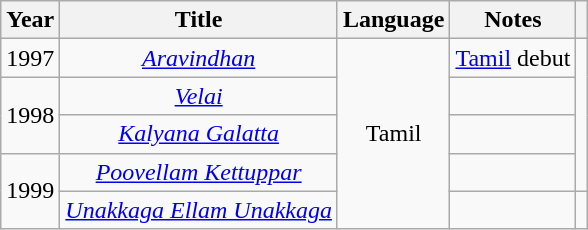<table class="wikitable" style="text-align:center;">
<tr>
<th>Year</th>
<th>Title</th>
<th>Language</th>
<th>Notes</th>
<th></th>
</tr>
<tr>
<td>1997</td>
<td><em><a href='#'>Aravindhan</a></em></td>
<td rowspan="5">Tamil</td>
<td><a href='#'>Tamil</a> debut</td>
<td rowspan="4"></td>
</tr>
<tr>
<td rowspan="2">1998</td>
<td><em><a href='#'>Velai</a></em></td>
<td></td>
</tr>
<tr>
<td><em><a href='#'>Kalyana Galatta</a></em></td>
<td></td>
</tr>
<tr>
<td rowspan="2">1999</td>
<td><em><a href='#'>Poovellam Kettuppar</a></em></td>
<td></td>
</tr>
<tr>
<td><em><a href='#'>Unakkaga Ellam Unakkaga</a></em></td>
<td></td>
<td></td>
</tr>
</table>
